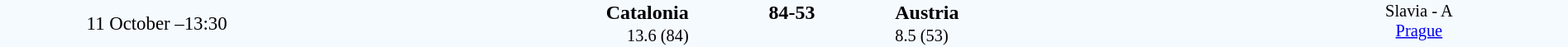<table style="width: 100%; background:#F5FAFF;" cellspacing="0">
<tr>
<td style=font-size:95% align=center rowspan=3 width=20%>11 October –13:30</td>
</tr>
<tr>
<td width=24% align=right><strong>Catalonia</strong> </td>
<td align=center width=13%><strong>84-53</strong></td>
<td width=24%> <strong>Austria</strong></td>
<td style=font-size:85% rowspan=3 valign=top align=center>Slavia - A <br><a href='#'>Prague</a></td>
</tr>
<tr style=font-size:85%>
<td align=right>13.6 (84)</td>
<td align=center></td>
<td>8.5 (53)</td>
</tr>
</table>
